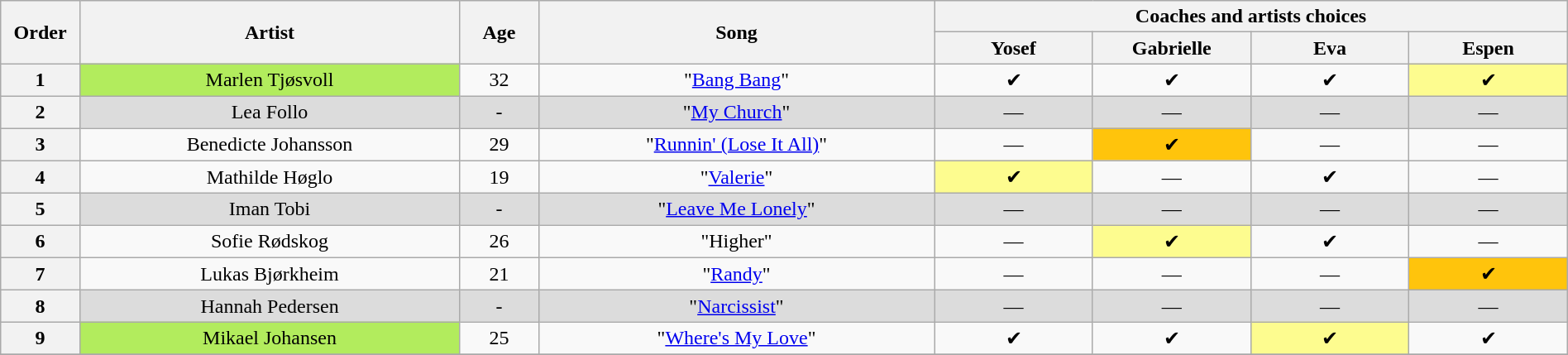<table class="wikitable" style="text-align:center; width:100%;">
<tr>
<th scope="col" rowspan="2" style="width:05%;">Order</th>
<th scope="col" rowspan="2" style="width:24%;">Artist</th>
<th scope="col" rowspan="2" style="width:05%">Age</th>
<th rowspan="2" scope="col" style="width:25%">Song</th>
<th colspan="4" style="width:40%;">Coaches and artists choices</th>
</tr>
<tr>
<th style="width:10%;">Yosef</th>
<th style="width:10%;">Gabrielle</th>
<th style="width:10%;">Eva</th>
<th style="width:10%;">Espen</th>
</tr>
<tr>
<th>1</th>
<td style="background-color:#B2EC5D;">Marlen Tjøsvoll</td>
<td>32</td>
<td>"<a href='#'>Bang Bang</a>"</td>
<td>✔</td>
<td>✔</td>
<td>✔</td>
<td Style="background-color:#FDFC8F;">✔</td>
</tr>
<tr style="background-color:#DCDCDC;">
<th>2</th>
<td>Lea Follo</td>
<td>-</td>
<td>"<a href='#'>My Church</a>"</td>
<td>—</td>
<td>—</td>
<td>—</td>
<td>—</td>
</tr>
<tr>
<th>3</th>
<td>Benedicte Johansson</td>
<td>29</td>
<td>"<a href='#'>Runnin' (Lose It All)</a>"</td>
<td>—</td>
<td style="background-color:#FFC40C;">✔</td>
<td>—</td>
<td>—</td>
</tr>
<tr>
<th>4</th>
<td>Mathilde Høglo</td>
<td>19</td>
<td>"<a href='#'>Valerie</a>"</td>
<td Style="background-color:#FDFC8F;">✔</td>
<td>—</td>
<td>✔</td>
<td>—</td>
</tr>
<tr style="background-color:#DCDCDC;">
<th>5</th>
<td>Iman Tobi</td>
<td>-</td>
<td>"<a href='#'>Leave Me Lonely</a>"</td>
<td>—</td>
<td>—</td>
<td>—</td>
<td>—</td>
</tr>
<tr>
<th>6</th>
<td>Sofie Rødskog</td>
<td>26</td>
<td>"Higher"</td>
<td>—</td>
<td Style="background-color:#FDFC8F;">✔</td>
<td>✔</td>
<td>—</td>
</tr>
<tr>
<th>7</th>
<td>Lukas Bjørkheim</td>
<td>21</td>
<td>"<a href='#'>Randy</a>"</td>
<td>—</td>
<td>—</td>
<td>—</td>
<td style="background-color:#FFC40C;">✔</td>
</tr>
<tr style="background-color:#DCDCDC;">
<th>8</th>
<td>Hannah Pedersen</td>
<td>-</td>
<td>"<a href='#'>Narcissist</a>"</td>
<td>—</td>
<td>—</td>
<td>—</td>
<td>—</td>
</tr>
<tr>
<th>9</th>
<td style="background-color:#B2EC5D;">Mikael Johansen</td>
<td>25</td>
<td>"<a href='#'>Where's My Love</a>"</td>
<td>✔</td>
<td>✔</td>
<td Style="background-color:#FDFC8F;">✔</td>
<td>✔</td>
</tr>
<tr>
</tr>
</table>
